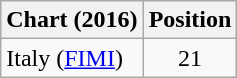<table class="wikitable plainrowheaders">
<tr>
<th scope="col">Chart (2016)</th>
<th scope="col">Position</th>
</tr>
<tr>
<td>Italy (<a href='#'>FIMI</a>)</td>
<td align="center">21</td>
</tr>
</table>
